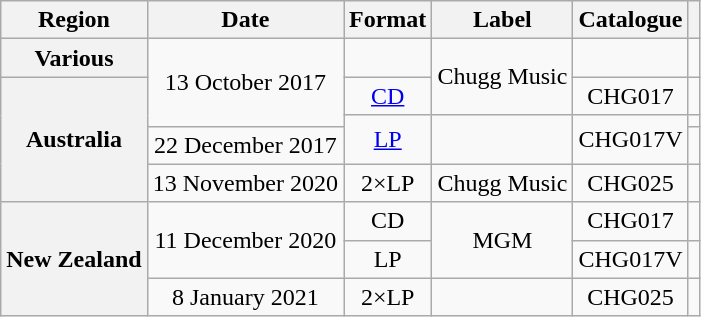<table class="wikitable plainrowheaders" style="text-align:center;">
<tr>
<th>Region</th>
<th>Date</th>
<th>Format</th>
<th>Label</th>
<th>Catalogue</th>
<th></th>
</tr>
<tr>
<th scope="row">Various</th>
<td rowspan="3">13 October 2017</td>
<td></td>
<td rowspan="2">Chugg Music</td>
<td></td>
<td></td>
</tr>
<tr>
<th scope="row" rowspan="4">Australia</th>
<td><a href='#'>CD</a></td>
<td>CHG017</td>
<td></td>
</tr>
<tr>
<td rowspan="2"><a href='#'>LP</a></td>
<td rowspan="2"></td>
<td rowspan="2">CHG017V</td>
<td></td>
</tr>
<tr>
<td>22 December 2017</td>
<td></td>
</tr>
<tr>
<td>13 November 2020</td>
<td>2×LP </td>
<td>Chugg Music</td>
<td>CHG025</td>
<td></td>
</tr>
<tr>
<th scope="row" rowspan="3">New Zealand</th>
<td rowspan="2">11 December 2020</td>
<td>CD</td>
<td rowspan="2">MGM</td>
<td>CHG017</td>
<td></td>
</tr>
<tr>
<td>LP</td>
<td>CHG017V</td>
<td></td>
</tr>
<tr>
<td>8 January 2021</td>
<td rowspan="2">2×LP </td>
<td></td>
<td>CHG025</td>
<td></td>
</tr>
</table>
